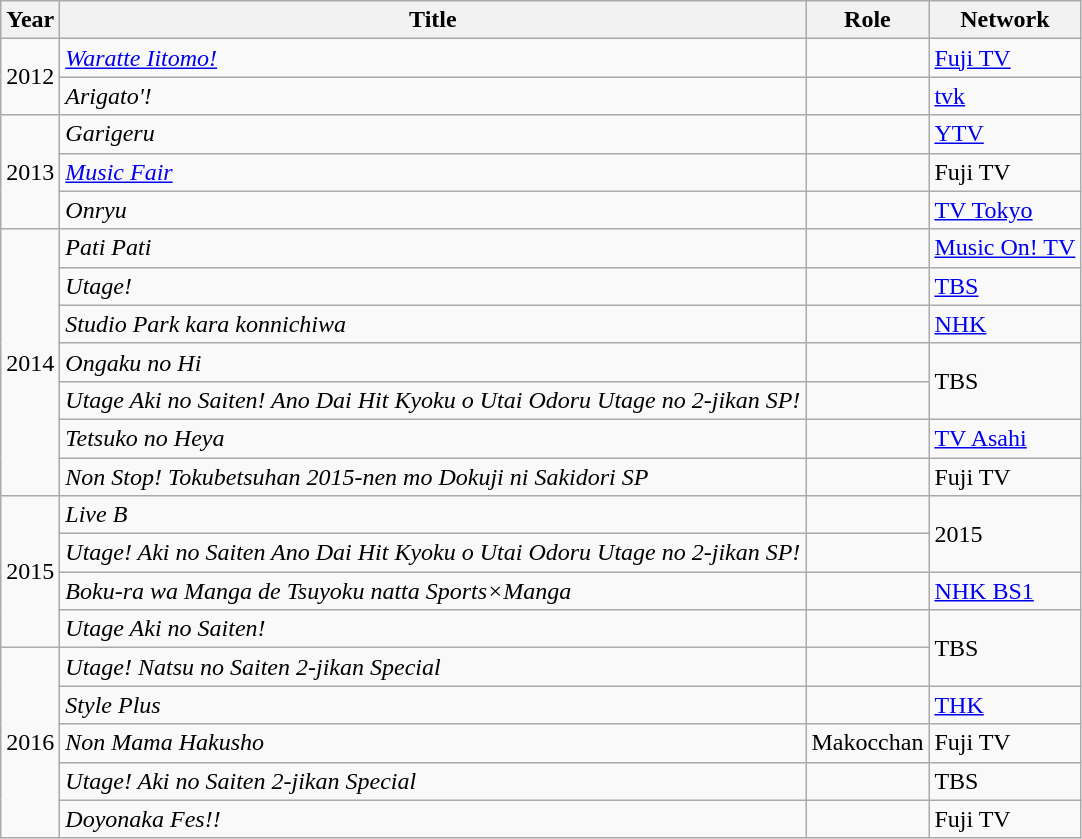<table class="wikitable">
<tr>
<th>Year</th>
<th>Title</th>
<th>Role</th>
<th>Network</th>
</tr>
<tr>
<td rowspan="2">2012</td>
<td><em><a href='#'>Waratte Iitomo!</a></em></td>
<td></td>
<td><a href='#'>Fuji TV</a></td>
</tr>
<tr>
<td><em>Arigato'!</em></td>
<td></td>
<td><a href='#'>tvk</a></td>
</tr>
<tr>
<td rowspan="3">2013</td>
<td><em>Garigeru</em></td>
<td></td>
<td><a href='#'>YTV</a></td>
</tr>
<tr>
<td><em><a href='#'>Music Fair</a></em></td>
<td></td>
<td>Fuji TV</td>
</tr>
<tr>
<td><em>Onryu</em></td>
<td></td>
<td><a href='#'>TV Tokyo</a></td>
</tr>
<tr>
<td rowspan="7">2014</td>
<td><em>Pati Pati</em></td>
<td></td>
<td><a href='#'>Music On! TV</a></td>
</tr>
<tr>
<td><em>Utage!</em></td>
<td></td>
<td><a href='#'>TBS</a></td>
</tr>
<tr>
<td><em>Studio Park kara konnichiwa</em></td>
<td></td>
<td><a href='#'>NHK</a></td>
</tr>
<tr>
<td><em>Ongaku no Hi</em></td>
<td></td>
<td rowspan="2">TBS</td>
</tr>
<tr>
<td><em>Utage Aki no Saiten! Ano Dai Hit Kyoku o Utai Odoru Utage no 2-jikan SP!</em></td>
<td></td>
</tr>
<tr>
<td><em>Tetsuko no Heya</em></td>
<td></td>
<td><a href='#'>TV Asahi</a></td>
</tr>
<tr>
<td><em>Non Stop! Tokubetsuhan 2015-nen mo Dokuji ni Sakidori SP</em></td>
<td></td>
<td>Fuji TV</td>
</tr>
<tr>
<td rowspan="4">2015</td>
<td><em>Live B</em></td>
<td></td>
<td rowspan="2">2015</td>
</tr>
<tr>
<td><em>Utage! Aki no Saiten Ano Dai Hit Kyoku o Utai Odoru Utage no 2-jikan SP!</em></td>
<td></td>
</tr>
<tr>
<td><em>Boku-ra wa Manga de Tsuyoku natta Sports×Manga</em></td>
<td></td>
<td><a href='#'>NHK BS1</a></td>
</tr>
<tr>
<td><em>Utage Aki no Saiten!</em></td>
<td></td>
<td rowspan="2">TBS</td>
</tr>
<tr>
<td rowspan="5">2016</td>
<td><em>Utage! Natsu no Saiten 2-jikan Special</em></td>
<td></td>
</tr>
<tr>
<td><em>Style Plus</em></td>
<td></td>
<td><a href='#'>THK</a></td>
</tr>
<tr>
<td><em>Non Mama Hakusho</em></td>
<td>Makocchan</td>
<td>Fuji TV</td>
</tr>
<tr>
<td><em>Utage! Aki no Saiten 2-jikan Special</em></td>
<td></td>
<td>TBS</td>
</tr>
<tr>
<td><em>Doyonaka Fes!!</em></td>
<td></td>
<td>Fuji TV</td>
</tr>
</table>
